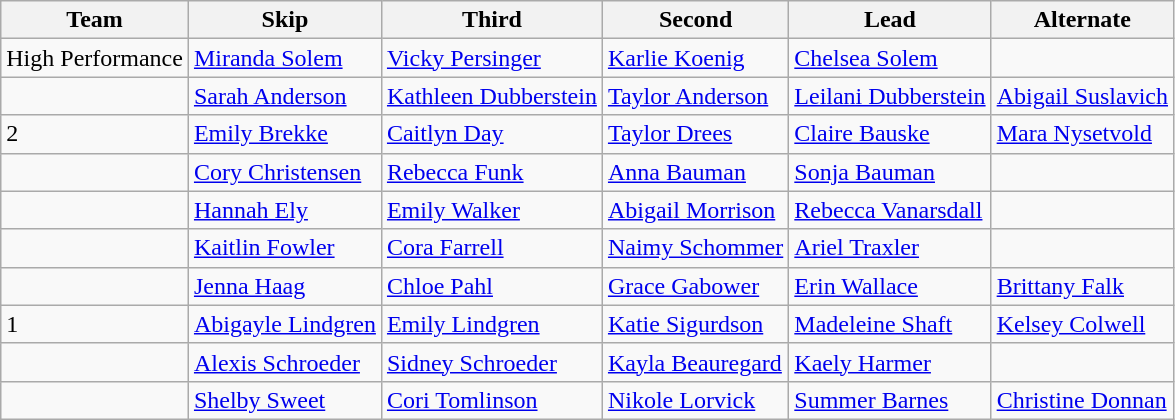<table class=wikitable>
<tr>
<th>Team</th>
<th>Skip</th>
<th>Third</th>
<th>Second</th>
<th>Lead</th>
<th>Alternate</th>
</tr>
<tr>
<td> High Performance</td>
<td><a href='#'>Miranda Solem</a></td>
<td><a href='#'>Vicky Persinger</a></td>
<td><a href='#'>Karlie Koenig</a></td>
<td><a href='#'>Chelsea Solem</a></td>
<td></td>
</tr>
<tr>
<td></td>
<td><a href='#'>Sarah Anderson</a></td>
<td><a href='#'>Kathleen Dubberstein</a></td>
<td><a href='#'>Taylor Anderson</a></td>
<td><a href='#'>Leilani Dubberstein</a></td>
<td><a href='#'>Abigail Suslavich</a></td>
</tr>
<tr>
<td> 2</td>
<td><a href='#'>Emily Brekke</a></td>
<td><a href='#'>Caitlyn Day</a></td>
<td><a href='#'>Taylor Drees</a></td>
<td><a href='#'>Claire Bauske</a></td>
<td><a href='#'>Mara Nysetvold</a></td>
</tr>
<tr>
<td></td>
<td><a href='#'>Cory Christensen</a></td>
<td><a href='#'>Rebecca Funk</a></td>
<td><a href='#'>Anna Bauman</a></td>
<td><a href='#'>Sonja Bauman</a></td>
<td></td>
</tr>
<tr>
<td></td>
<td><a href='#'>Hannah Ely</a></td>
<td><a href='#'>Emily Walker</a></td>
<td><a href='#'>Abigail Morrison</a></td>
<td><a href='#'>Rebecca Vanarsdall</a></td>
<td></td>
</tr>
<tr>
<td></td>
<td><a href='#'>Kaitlin Fowler</a></td>
<td><a href='#'>Cora Farrell</a></td>
<td><a href='#'>Naimy Schommer</a></td>
<td><a href='#'>Ariel Traxler</a></td>
<td></td>
</tr>
<tr>
<td></td>
<td><a href='#'>Jenna Haag</a></td>
<td><a href='#'>Chloe Pahl</a></td>
<td><a href='#'>Grace Gabower</a></td>
<td><a href='#'>Erin Wallace</a></td>
<td><a href='#'>Brittany Falk</a></td>
</tr>
<tr>
<td> 1</td>
<td><a href='#'>Abigayle Lindgren</a></td>
<td><a href='#'>Emily Lindgren</a></td>
<td><a href='#'>Katie Sigurdson</a></td>
<td><a href='#'>Madeleine Shaft</a></td>
<td><a href='#'>Kelsey Colwell</a></td>
</tr>
<tr>
<td></td>
<td><a href='#'>Alexis Schroeder</a></td>
<td><a href='#'>Sidney Schroeder</a></td>
<td><a href='#'>Kayla Beauregard</a></td>
<td><a href='#'>Kaely Harmer</a></td>
<td></td>
</tr>
<tr>
<td></td>
<td><a href='#'>Shelby Sweet</a></td>
<td><a href='#'>Cori Tomlinson</a></td>
<td><a href='#'>Nikole Lorvick</a></td>
<td><a href='#'>Summer Barnes</a></td>
<td><a href='#'>Christine Donnan</a></td>
</tr>
</table>
